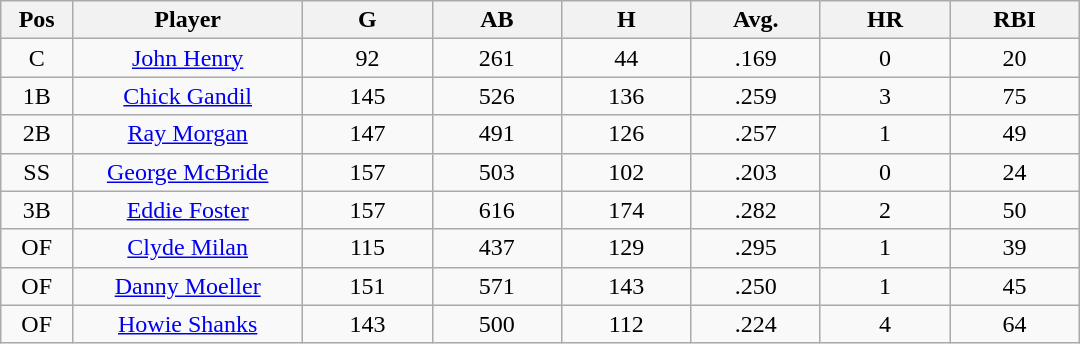<table class="wikitable sortable">
<tr>
<th bgcolor="#DDDDFF" width="5%">Pos</th>
<th bgcolor="#DDDDFF" width="16%">Player</th>
<th bgcolor="#DDDDFF" width="9%">G</th>
<th bgcolor="#DDDDFF" width="9%">AB</th>
<th bgcolor="#DDDDFF" width="9%">H</th>
<th bgcolor="#DDDDFF" width="9%">Avg.</th>
<th bgcolor="#DDDDFF" width="9%">HR</th>
<th bgcolor="#DDDDFF" width="9%">RBI</th>
</tr>
<tr align="center">
<td>C</td>
<td><a href='#'>John Henry</a></td>
<td>92</td>
<td>261</td>
<td>44</td>
<td>.169</td>
<td>0</td>
<td>20</td>
</tr>
<tr align=center>
<td>1B</td>
<td><a href='#'>Chick Gandil</a></td>
<td>145</td>
<td>526</td>
<td>136</td>
<td>.259</td>
<td>3</td>
<td>75</td>
</tr>
<tr align=center>
<td>2B</td>
<td><a href='#'>Ray Morgan</a></td>
<td>147</td>
<td>491</td>
<td>126</td>
<td>.257</td>
<td>1</td>
<td>49</td>
</tr>
<tr align=center>
<td>SS</td>
<td><a href='#'>George McBride</a></td>
<td>157</td>
<td>503</td>
<td>102</td>
<td>.203</td>
<td>0</td>
<td>24</td>
</tr>
<tr align=center>
<td>3B</td>
<td><a href='#'>Eddie Foster</a></td>
<td>157</td>
<td>616</td>
<td>174</td>
<td>.282</td>
<td>2</td>
<td>50</td>
</tr>
<tr align=center>
<td>OF</td>
<td><a href='#'>Clyde Milan</a></td>
<td>115</td>
<td>437</td>
<td>129</td>
<td>.295</td>
<td>1</td>
<td>39</td>
</tr>
<tr align=center>
<td>OF</td>
<td><a href='#'>Danny Moeller</a></td>
<td>151</td>
<td>571</td>
<td>143</td>
<td>.250</td>
<td>1</td>
<td>45</td>
</tr>
<tr align=center>
<td>OF</td>
<td><a href='#'>Howie Shanks</a></td>
<td>143</td>
<td>500</td>
<td>112</td>
<td>.224</td>
<td>4</td>
<td>64</td>
</tr>
</table>
